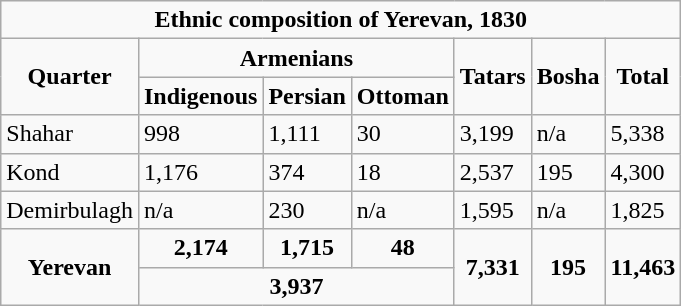<table class="wikitable">
<tr>
<td colspan="7" style="text-align:center;"><strong>Ethnic composition of Yerevan, 1830</strong></td>
</tr>
<tr style="text-align:center;">
<td rowspan="2"><strong>Quarter</strong></td>
<td colspan="3"><strong>Armenians</strong></td>
<td rowspan="2"><strong>Tatars</strong></td>
<td rowspan="2"><strong>Bosha</strong></td>
<td rowspan="2"><strong>Total</strong></td>
</tr>
<tr style="text-align:center;">
<td><strong>Indigenous</strong></td>
<td><strong>Persian</strong></td>
<td><strong>Ottoman</strong></td>
</tr>
<tr>
<td>Shahar</td>
<td>998</td>
<td>1,111</td>
<td>30</td>
<td>3,199</td>
<td>n/a</td>
<td>5,338</td>
</tr>
<tr>
<td>Kond</td>
<td>1,176</td>
<td>374</td>
<td>18</td>
<td>2,537</td>
<td>195</td>
<td>4,300</td>
</tr>
<tr>
<td>Demirbulagh</td>
<td>n/a</td>
<td>230</td>
<td>n/a</td>
<td>1,595</td>
<td>n/a</td>
<td>1,825</td>
</tr>
<tr style="text-align:center;">
<td rowspan="2"><strong>Yerevan</strong></td>
<td><strong>2,174</strong></td>
<td><strong>1,715</strong></td>
<td><strong>48</strong></td>
<td rowspan="2"><strong>7,331</strong></td>
<td rowspan="2"><strong>195</strong></td>
<td rowspan="2"><strong>11,463</strong></td>
</tr>
<tr>
<td colspan="3" style="text-align:center;"><strong>3,937</strong></td>
</tr>
</table>
